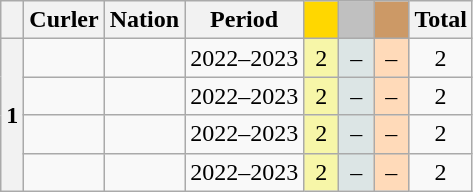<table class="wikitable sortable" style="text-align:center">
<tr>
<th scope="col"></th>
<th scope="col">Curler</th>
<th scope="col">Nation</th>
<th scope="col">Period</th>
<th scope="col" style="width:1em; background-color:gold"></th>
<th scope="col" style="width:1em;background-color:silver"></th>
<th scope="col" style="width:1em;background-color:#CC9966"></th>
<th scope="col">Total</th>
</tr>
<tr>
<th scope="row" rowspan="4">1</th>
<td align="left"></td>
<td align="left"></td>
<td>2022–2023</td>
<td bgcolor="#F7F6A8">2</td>
<td bgcolor="#DCE5E5">–</td>
<td bgcolor="#FFDAB9">–</td>
<td>2</td>
</tr>
<tr>
<td align="left"></td>
<td align="left"></td>
<td>2022–2023</td>
<td bgcolor="#F7F6A8">2</td>
<td bgcolor="#DCE5E5">–</td>
<td bgcolor="#FFDAB9">–</td>
<td>2</td>
</tr>
<tr>
<td align="left"></td>
<td align="left"></td>
<td>2022–2023</td>
<td bgcolor="#F7F6A8">2</td>
<td bgcolor="#DCE5E5">–</td>
<td bgcolor="#FFDAB9">–</td>
<td>2</td>
</tr>
<tr>
<td align="left"></td>
<td align="left"></td>
<td>2022–2023</td>
<td bgcolor="#F7F6A8">2</td>
<td bgcolor="#DCE5E5">–</td>
<td bgcolor="#FFDAB9">–</td>
<td>2</td>
</tr>
</table>
